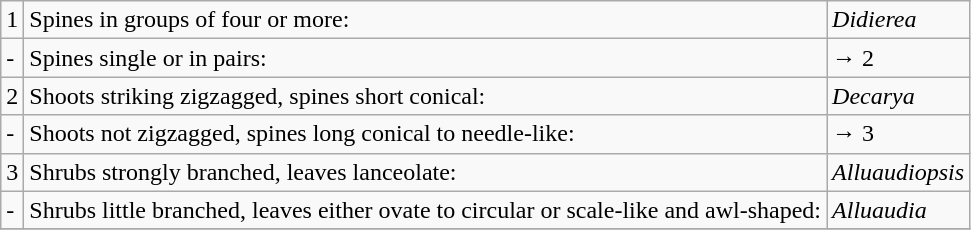<table class="wikitable">
<tr>
<td>1</td>
<td>Spines in groups of four or more:</td>
<td><em>Didierea</em></td>
</tr>
<tr>
<td>-</td>
<td>Spines single or in pairs:</td>
<td>→ 2</td>
</tr>
<tr>
<td>2</td>
<td>Shoots striking zigzagged, spines short conical:</td>
<td><em>Decarya</em></td>
</tr>
<tr>
<td>-</td>
<td>Shoots not zigzagged, spines long conical to needle-like:</td>
<td>→ 3</td>
</tr>
<tr>
<td>3</td>
<td>Shrubs strongly branched, leaves lanceolate:</td>
<td><em>Alluaudiopsis</em></td>
</tr>
<tr>
<td>-</td>
<td>Shrubs little branched, leaves either ovate to circular or scale-like and awl-shaped:</td>
<td><em>Alluaudia</em></td>
</tr>
<tr>
</tr>
</table>
